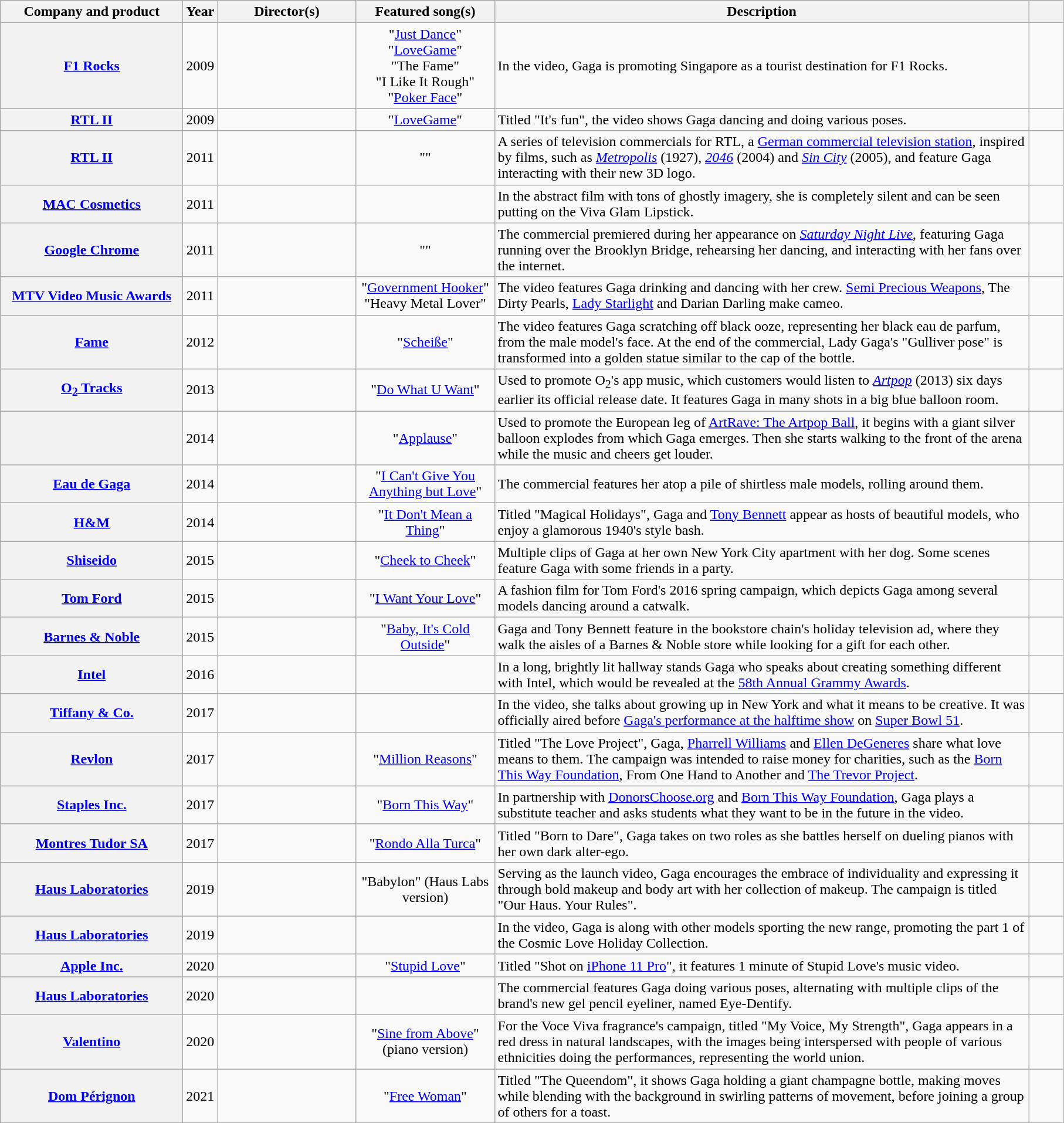<table class="wikitable sortable plainrowheaders" style="text-align:center;">
<tr>
<th scope="col" style="width:200px;">Company and product</th>
<th scope="col" style="width:5px;;">Year</th>
<th scope="col" style="width:150px;">Director(s)</th>
<th scope="col" style="width:150px;">Featured song(s)</th>
<th scope="col" style="width:600px;" class="unsortable">Description</th>
<th scope="col" style="width: 2em;" class="unsortable"></th>
</tr>
<tr>
<th scope=row><a href='#'>F1 Rocks</a></th>
<td>2009</td>
<td></td>
<td>"<a href='#'>Just Dance</a>" <br> "<a href='#'>LoveGame</a>" <br> "The Fame" <br> "I Like It Rough" <br> "<a href='#'>Poker Face</a>"</td>
<td style="text-align:left;">In the video, Gaga is promoting Singapore as a tourist destination for F1 Rocks.</td>
<td></td>
</tr>
<tr>
<th scope=row><a href='#'>RTL II</a></th>
<td>2009</td>
<td></td>
<td>"<a href='#'>LoveGame</a>"</td>
<td style="text-align:left;">Titled "It's fun", the video shows Gaga dancing and doing various poses.</td>
<td></td>
</tr>
<tr>
<th scope=row><a href='#'>RTL II</a></th>
<td>2011</td>
<td></td>
<td>""</td>
<td style="text-align:left;">A series of television commercials for RTL, a <a href='#'>German commercial television station</a>, inspired by films, such as <em><a href='#'>Metropolis</a></em> (1927), <em><a href='#'>2046</a></em> (2004) and <em><a href='#'>Sin City</a></em> (2005), and feature Gaga interacting with their new 3D logo.</td>
<td></td>
</tr>
<tr>
<th scope=row><a href='#'>MAC Cosmetics</a></th>
<td>2011</td>
<td></td>
<td></td>
<td style="text-align:left;">In the abstract film with tons of ghostly imagery, she is completely silent and can be seen putting on the Viva Glam Lipstick.</td>
<td></td>
</tr>
<tr>
<th scope=row><a href='#'>Google Chrome</a></th>
<td>2011</td>
<td></td>
<td>""</td>
<td style="text-align:left;">The commercial premiered during her appearance on <em><a href='#'>Saturday Night Live</a></em>, featuring Gaga running over the Brooklyn Bridge, rehearsing her dancing, and interacting with her fans over the internet.</td>
<td></td>
</tr>
<tr>
<th scope=row><a href='#'>MTV Video Music Awards</a></th>
<td>2011</td>
<td></td>
<td>"<a href='#'>Government Hooker</a>" <br> "Heavy Metal Lover"</td>
<td style="text-align:left;">The video features Gaga drinking and dancing with her crew. <a href='#'>Semi Precious Weapons</a>, The Dirty Pearls, <a href='#'>Lady Starlight</a> and Darian Darling make cameo.</td>
<td></td>
</tr>
<tr>
<th scope=row><a href='#'>Fame</a></th>
<td>2012</td>
<td></td>
<td>"<a href='#'>Scheiße</a>"</td>
<td style="text-align:left;">The video features Gaga scratching off black ooze, representing her black eau de parfum, from the male model's face. At the end of the commercial, Lady Gaga's "Gulliver pose" is transformed into a golden statue similar to the cap of the bottle.</td>
<td></td>
</tr>
<tr>
<th scope=row><a href='#'>O<sub>2</sub> Tracks</a></th>
<td>2013</td>
<td></td>
<td>"<a href='#'>Do What U Want</a>"</td>
<td style="text-align:left;">Used to promote O<sub>2</sub>'s app music, which customers would listen to <em><a href='#'>Artpop</a></em> (2013) six days earlier its official release date. It features Gaga in many shots in a big blue balloon room.</td>
<td></td>
</tr>
<tr>
<th scope=row></th>
<td>2014</td>
<td></td>
<td>"<a href='#'>Applause</a>"</td>
<td style="text-align:left;">Used to promote the European leg of <a href='#'>ArtRave: The Artpop Ball</a>, it begins with a giant silver balloon explodes from which Gaga emerges. Then she starts walking to the front of the arena while the music and cheers get louder.</td>
<td></td>
</tr>
<tr>
<th scope=row><a href='#'>Eau de Gaga</a></th>
<td>2014</td>
<td></td>
<td>"<a href='#'>I Can't Give You Anything but Love</a>"</td>
<td style="text-align:left;">The commercial features her atop a pile of shirtless male models, rolling around them.</td>
<td></td>
</tr>
<tr>
<th scope=row><a href='#'>H&M</a></th>
<td>2014</td>
<td></td>
<td>"<a href='#'>It Don't Mean a Thing</a>"</td>
<td style="text-align:left;">Titled "Magical Holidays", Gaga and <a href='#'>Tony Bennett</a> appear as hosts of beautiful models, who enjoy a glamorous 1940's style bash.</td>
<td></td>
</tr>
<tr>
<th scope=row><a href='#'>Shiseido</a></th>
<td>2015</td>
<td></td>
<td>"<a href='#'>Cheek to Cheek</a>"</td>
<td style="text-align:left;">Multiple clips of Gaga at her own New York City apartment with her dog. Some scenes feature Gaga with some friends in a party.</td>
<td></td>
</tr>
<tr>
<th scope=row><a href='#'>Tom Ford</a></th>
<td>2015</td>
<td></td>
<td>"<a href='#'>I Want Your Love</a>"</td>
<td style="text-align:left;">A fashion film for Tom Ford's 2016 spring campaign, which depicts Gaga among several models dancing around a catwalk.</td>
<td></td>
</tr>
<tr>
<th scope=row><a href='#'>Barnes & Noble</a></th>
<td>2015</td>
<td></td>
<td>"<a href='#'>Baby, It's Cold Outside</a>"</td>
<td style="text-align:left;">Gaga and Tony Bennett feature in the bookstore chain's holiday television ad, where they walk the aisles of a Barnes & Noble store while looking for a gift for each other.</td>
<td></td>
</tr>
<tr>
<th scope=row><a href='#'>Intel</a></th>
<td>2016</td>
<td></td>
<td></td>
<td style="text-align:left;">In a long, brightly lit hallway stands Gaga who speaks about creating something different with Intel, which would be revealed at the <a href='#'>58th Annual Grammy Awards</a>.</td>
<td></td>
</tr>
<tr>
<th scope=row><a href='#'>Tiffany & Co.</a></th>
<td>2017</td>
<td></td>
<td></td>
<td style="text-align:left;">In the video, she talks about growing up in New York and what it means to be creative. It was officially aired before <a href='#'>Gaga's performance at the halftime show</a> on <a href='#'>Super Bowl 51</a>.</td>
<td></td>
</tr>
<tr>
<th scope=row><a href='#'>Revlon</a></th>
<td>2017</td>
<td></td>
<td>"<a href='#'>Million Reasons</a>"</td>
<td style="text-align:left;">Titled "The Love Project", Gaga, <a href='#'>Pharrell Williams</a> and <a href='#'>Ellen DeGeneres</a> share what love means to them. The campaign was intended to raise money for charities, such as the <a href='#'>Born This Way Foundation</a>, From One Hand to Another and <a href='#'>The Trevor Project</a>.</td>
<td></td>
</tr>
<tr>
<th scope=row><a href='#'>Staples Inc.</a></th>
<td>2017</td>
<td></td>
<td>"<a href='#'>Born This Way</a>"</td>
<td style="text-align:left;">In partnership with <a href='#'>DonorsChoose.org</a> and <a href='#'>Born This Way Foundation</a>, Gaga plays a substitute teacher and asks students what they want to be in the future in the video.</td>
<td></td>
</tr>
<tr>
<th scope=row><a href='#'>Montres Tudor SA</a></th>
<td>2017</td>
<td></td>
<td>"<a href='#'>Rondo Alla Turca</a>"</td>
<td style="text-align:left;">Titled "Born to Dare", Gaga takes on two roles as she battles herself on dueling pianos with her own dark alter-ego.</td>
<td></td>
</tr>
<tr>
<th scope=row><a href='#'>Haus Laboratories</a></th>
<td>2019</td>
<td></td>
<td>"Babylon" (Haus Labs version)</td>
<td style="text-align:left;">Serving as the launch video, Gaga encourages the embrace of individuality and expressing it through bold makeup and body art with her collection of makeup. The campaign is titled "Our Haus. Your Rules".</td>
<td> <br></td>
</tr>
<tr>
<th scope=row><a href='#'>Haus Laboratories</a></th>
<td>2019</td>
<td></td>
<td></td>
<td style="text-align:left;">In the video, Gaga is along with other models sporting the new range, promoting the part 1 of the Cosmic Love Holiday Collection.</td>
<td></td>
</tr>
<tr>
<th scope=row><a href='#'>Apple Inc.</a></th>
<td>2020</td>
<td></td>
<td>"<a href='#'>Stupid Love</a>"</td>
<td style="text-align:left;">Titled "Shot on <a href='#'>iPhone 11 Pro</a>", it features 1 minute of Stupid Love's music video.</td>
<td></td>
</tr>
<tr>
<th scope=row><a href='#'>Haus Laboratories</a></th>
<td>2020</td>
<td></td>
<td></td>
<td style="text-align:left;">The commercial features Gaga doing various poses, alternating with multiple clips of the brand's new gel pencil eyeliner, named Eye-Dentify.</td>
<td></td>
</tr>
<tr>
<th scope=row><a href='#'>Valentino</a></th>
<td>2020</td>
<td></td>
<td>"<a href='#'>Sine from Above</a>" (piano version)</td>
<td style="text-align:left;">For the Voce Viva fragrance's campaign, titled "My Voice, My Strength", Gaga appears in a red dress in natural landscapes, with the images being interspersed with people of various ethnicities doing the performances, representing the world union.</td>
<td></td>
</tr>
<tr>
<th scope=row><a href='#'>Dom Pérignon</a></th>
<td>2021</td>
<td></td>
<td>"<a href='#'>Free Woman</a>"</td>
<td style="text-align:left;">Titled "The Queendom", it shows Gaga holding a giant champagne bottle, making moves while blending with the background in swirling patterns of movement, before joining a group of others for a toast.</td>
<td></td>
</tr>
</table>
